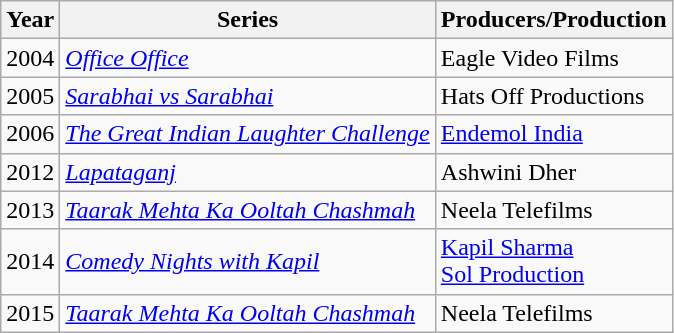<table class="wikitable">
<tr>
<th>Year</th>
<th>Series</th>
<th>Producers/Production</th>
</tr>
<tr>
<td>2004</td>
<td><em><a href='#'>Office Office</a></em></td>
<td>Eagle Video Films</td>
</tr>
<tr>
<td>2005</td>
<td><em><a href='#'>Sarabhai vs Sarabhai</a></em></td>
<td>Hats Off Productions</td>
</tr>
<tr>
<td>2006</td>
<td><em><a href='#'>The Great Indian Laughter Challenge</a></em></td>
<td><a href='#'>Endemol India</a></td>
</tr>
<tr>
<td>2012</td>
<td><em><a href='#'>Lapataganj</a></em></td>
<td>Ashwini Dher</td>
</tr>
<tr>
<td>2013</td>
<td><em><a href='#'>Taarak Mehta Ka Ooltah Chashmah</a></em></td>
<td>Neela Telefilms</td>
</tr>
<tr>
<td>2014</td>
<td><em><a href='#'>Comedy Nights with Kapil</a></em></td>
<td><a href='#'>Kapil Sharma</a> <br> <a href='#'>Sol Production</a></td>
</tr>
<tr>
<td>2015</td>
<td><em><a href='#'>Taarak Mehta Ka Ooltah Chashmah</a></em></td>
<td>Neela Telefilms</td>
</tr>
</table>
